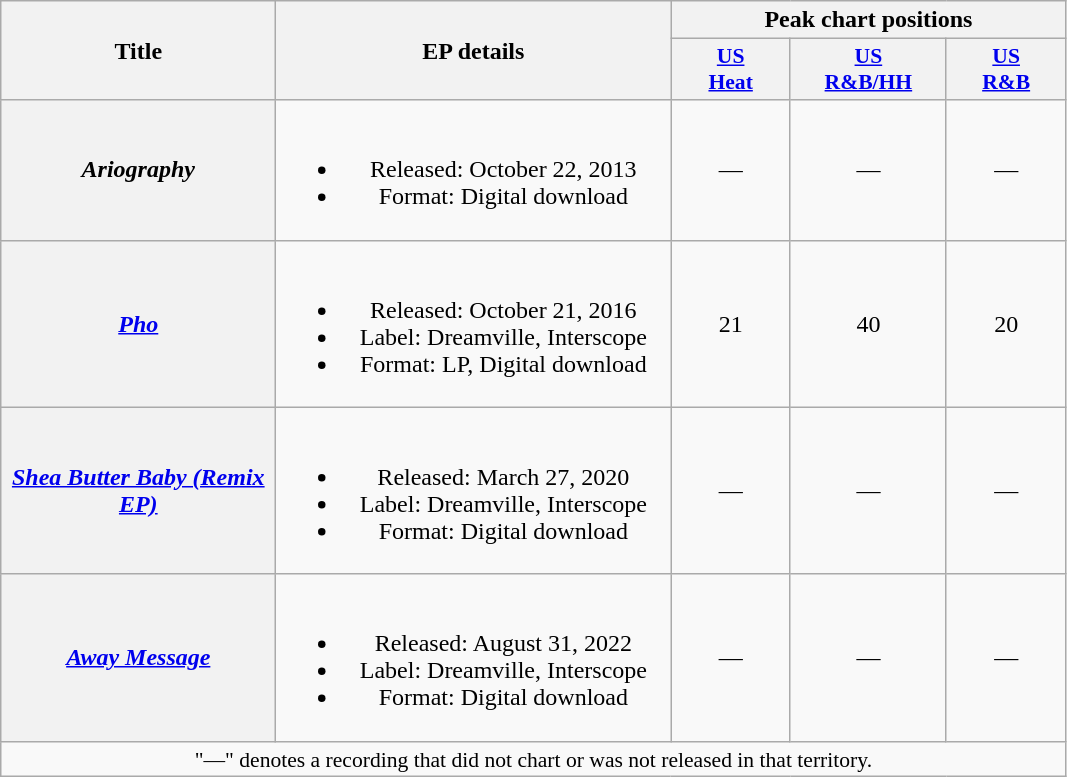<table class="wikitable plainrowheaders" style="text-align:center;">
<tr>
<th scope="col" style="width:11em;" rowspan="2">Title</th>
<th scope="col" style="width:16em;" rowspan="2">EP details</th>
<th scope="col" colspan="5" style="width:16em;">Peak chart positions</th>
</tr>
<tr>
<th scope="col" style="width:3em;font-size:90%;"><a href='#'>US<br>Heat</a><br></th>
<th scope="col" style="width:3em;font-size:90%;"><a href='#'>US<br>R&B/HH</a><br></th>
<th scope="col" style="width:3em;font-size:90%;"><a href='#'>US<br>R&B</a><br></th>
</tr>
<tr>
<th scope="row"><em>Ariography</em></th>
<td><br><ul><li>Released: October 22, 2013</li><li>Format: Digital download</li></ul></td>
<td>—</td>
<td>—</td>
<td>—</td>
</tr>
<tr>
<th scope="row"><em><a href='#'>Pho</a></em></th>
<td><br><ul><li>Released: October 21, 2016</li><li>Label: Dreamville, Interscope</li><li>Format: LP, Digital download</li></ul></td>
<td>21</td>
<td>40</td>
<td>20</td>
</tr>
<tr>
<th scope="row"><em><a href='#'>Shea Butter Baby (Remix EP)</a></em></th>
<td><br><ul><li>Released: March 27, 2020</li><li>Label: Dreamville, Interscope</li><li>Format: Digital download</li></ul></td>
<td>—</td>
<td>—</td>
<td>—</td>
</tr>
<tr>
<th scope="row"><em><a href='#'>Away Message</a></em></th>
<td><br><ul><li>Released: August 31, 2022</li><li>Label: Dreamville, Interscope</li><li>Format: Digital download</li></ul></td>
<td>—</td>
<td>—</td>
<td>—</td>
</tr>
<tr>
<td colspan="7" style="font-size:90%;">"—" denotes a recording that did not chart or was not released in that territory.</td>
</tr>
</table>
